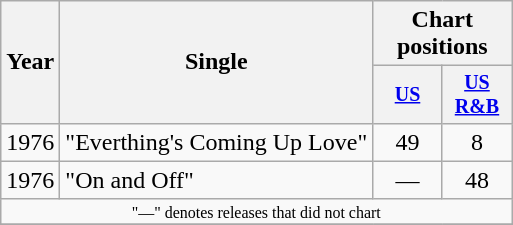<table class="wikitable" style="text-align:center;">
<tr>
<th rowspan="2">Year</th>
<th rowspan="2">Single</th>
<th colspan="2">Chart positions</th>
</tr>
<tr style="font-size:smaller;">
<th width="40"><a href='#'>US</a></th>
<th width="40"><a href='#'>US<br>R&B</a></th>
</tr>
<tr>
<td>1976</td>
<td align="left">"Everthing's Coming Up Love"</td>
<td>49</td>
<td>8</td>
</tr>
<tr>
<td>1976</td>
<td align="left">"On and Off"</td>
<td>—</td>
<td>48</td>
</tr>
<tr>
<td align="center" colspan="6" style="font-size:8pt">"—" denotes releases that did not chart</td>
</tr>
<tr>
</tr>
</table>
